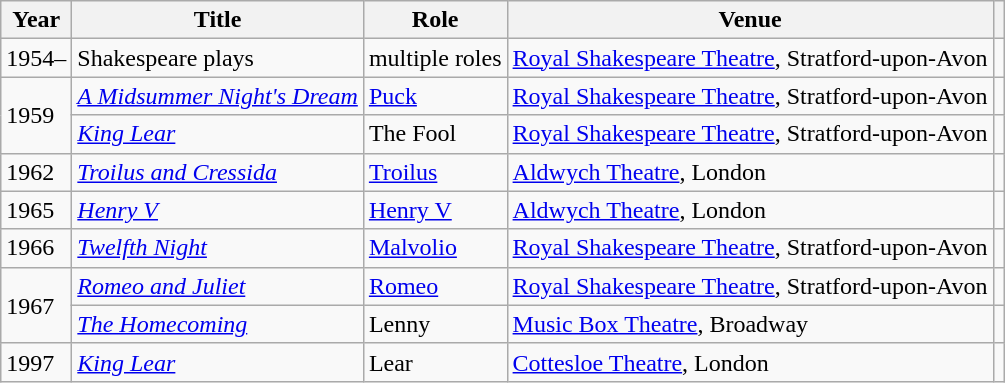<table class="wikitable">
<tr>
<th>Year</th>
<th>Title</th>
<th>Role</th>
<th>Venue</th>
<th></th>
</tr>
<tr>
<td>1954–</td>
<td>Shakespeare plays</td>
<td>multiple roles</td>
<td><a href='#'>Royal Shakespeare Theatre</a>, Stratford-upon-Avon</td>
<td></td>
</tr>
<tr>
<td rowspan=2>1959</td>
<td><em><a href='#'>A Midsummer Night's Dream</a></em></td>
<td><a href='#'>Puck</a></td>
<td><a href='#'>Royal Shakespeare Theatre</a>, Stratford-upon-Avon</td>
<td></td>
</tr>
<tr>
<td><em><a href='#'>King Lear</a></em></td>
<td>The Fool</td>
<td><a href='#'>Royal Shakespeare Theatre</a>, Stratford-upon-Avon</td>
<td></td>
</tr>
<tr>
<td>1962</td>
<td><em><a href='#'>Troilus and Cressida</a></em></td>
<td><a href='#'>Troilus</a></td>
<td><a href='#'>Aldwych Theatre</a>, London</td>
<td></td>
</tr>
<tr>
<td>1965</td>
<td><em><a href='#'>Henry V</a></em></td>
<td><a href='#'>Henry V</a></td>
<td><a href='#'>Aldwych Theatre</a>, London</td>
<td></td>
</tr>
<tr>
<td>1966</td>
<td><em><a href='#'>Twelfth Night</a></em></td>
<td><a href='#'>Malvolio</a></td>
<td><a href='#'>Royal Shakespeare Theatre</a>, Stratford-upon-Avon</td>
<td></td>
</tr>
<tr>
<td rowspan=2>1967</td>
<td><em><a href='#'>Romeo and Juliet</a></em></td>
<td><a href='#'>Romeo</a></td>
<td><a href='#'>Royal Shakespeare Theatre</a>, Stratford-upon-Avon</td>
<td></td>
</tr>
<tr>
<td><em><a href='#'>The Homecoming</a></em></td>
<td>Lenny</td>
<td><a href='#'>Music Box Theatre</a>, Broadway</td>
<td></td>
</tr>
<tr>
<td>1997</td>
<td><em><a href='#'>King Lear</a></em></td>
<td>Lear</td>
<td><a href='#'>Cottesloe Theatre</a>, London</td>
<td></td>
</tr>
</table>
